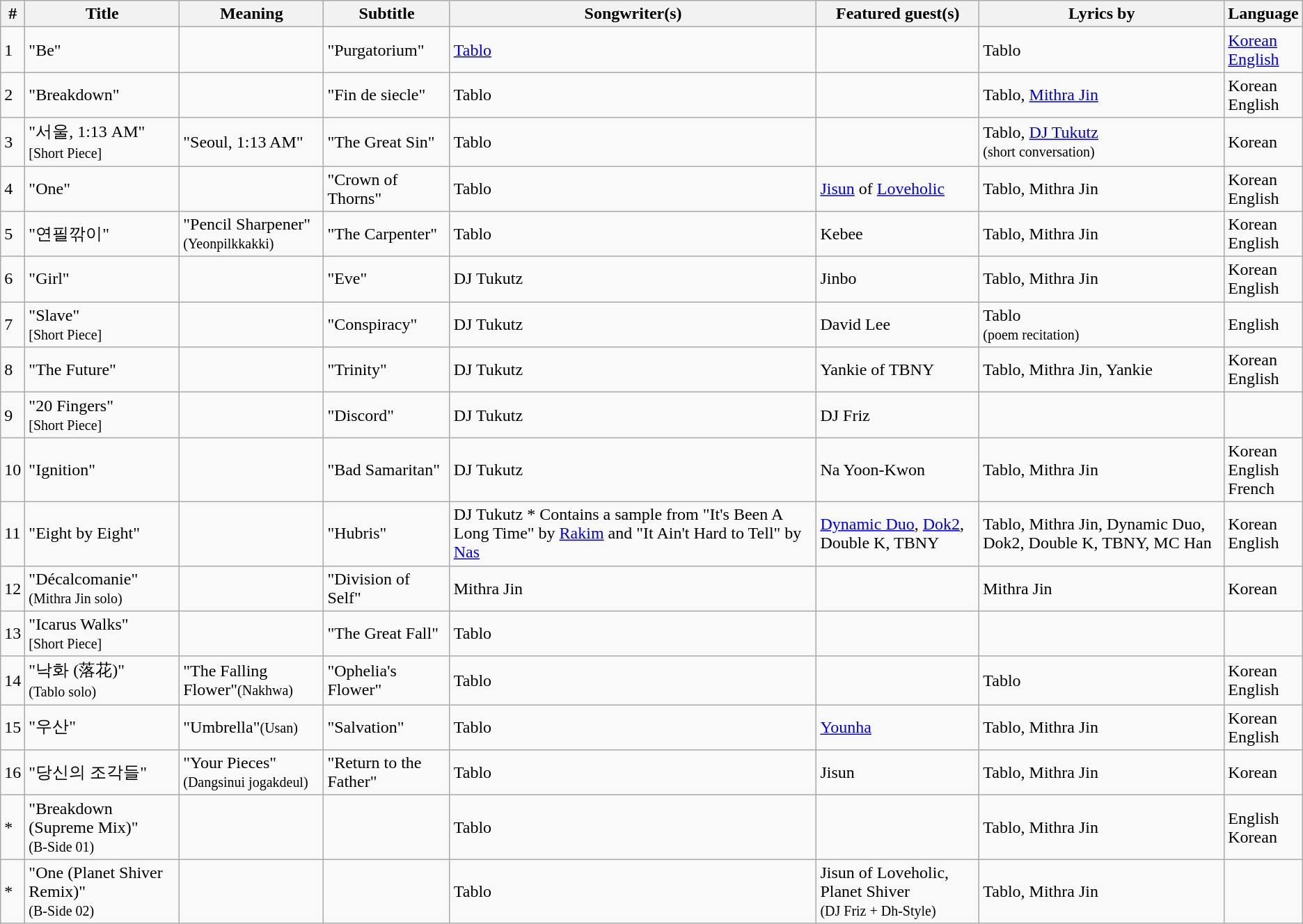<table class="wikitable">
<tr>
<th>#</th>
<th>Title</th>
<th>Meaning</th>
<th>Subtitle</th>
<th>Songwriter(s)</th>
<th>Featured guest(s)</th>
<th>Lyrics by</th>
<th>Language</th>
</tr>
<tr>
<td>1</td>
<td>"Be"</td>
<td></td>
<td>"Purgatorium"</td>
<td><a href='#'>Tablo</a></td>
<td></td>
<td>Tablo</td>
<td><a href='#'>Korean</a><br><a href='#'>English</a></td>
</tr>
<tr>
<td>2</td>
<td>"Breakdown"</td>
<td></td>
<td>"Fin de siecle"</td>
<td>Tablo</td>
<td></td>
<td>Tablo, <a href='#'>Mithra Jin</a></td>
<td>Korean<br>English</td>
</tr>
<tr>
<td>3</td>
<td>"서울, 1:13 AM"<br><small>[Short Piece]</small></td>
<td>"Seoul, 1:13 AM"</td>
<td>"The Great Sin"</td>
<td>Tablo</td>
<td></td>
<td>Tablo, <a href='#'>DJ Tukutz</a><br><small>(short conversation)</small></td>
<td>Korean</td>
</tr>
<tr>
<td>4</td>
<td>"One"</td>
<td></td>
<td>"Crown of Thorns"</td>
<td>Tablo</td>
<td><a href='#'>Jisun</a> of <a href='#'>Loveholic</a></td>
<td>Tablo, Mithra Jin</td>
<td>Korean<br>English</td>
</tr>
<tr>
<td>5</td>
<td>"연필깎이"</td>
<td>"Pencil Sharpener"<br><small>(Yeonpilkkakki)</small></td>
<td>"The Carpenter"</td>
<td>Tablo</td>
<td>Kebee</td>
<td>Tablo, Mithra Jin</td>
<td>Korean<br>English</td>
</tr>
<tr>
<td>6</td>
<td>"Girl"</td>
<td></td>
<td>"Eve"</td>
<td>DJ Tukutz</td>
<td>Jinbo</td>
<td>Tablo, Mithra Jin</td>
<td>Korean<br>English</td>
</tr>
<tr>
<td>7</td>
<td>"Slave"<br><small>[Short Piece]</small></td>
<td></td>
<td>"Conspiracy"</td>
<td>DJ Tukutz</td>
<td>David Lee</td>
<td>Tablo<br><small>(poem recitation)</small></td>
<td>English</td>
</tr>
<tr>
<td>8</td>
<td>"The Future"</td>
<td></td>
<td>"Trinity"</td>
<td>DJ Tukutz</td>
<td>Yankie of TBNY</td>
<td>Tablo, Mithra Jin, Yankie</td>
<td>Korean<br>English</td>
</tr>
<tr>
<td>9</td>
<td>"20 Fingers"<br><small>[Short Piece]</small></td>
<td></td>
<td>"Discord"</td>
<td>DJ Tukutz</td>
<td>DJ Friz</td>
<td></td>
<td></td>
</tr>
<tr>
<td>10</td>
<td>"Ignition"</td>
<td></td>
<td>"Bad Samaritan"</td>
<td>DJ Tukutz</td>
<td>Na Yoon-Kwon</td>
<td>Tablo, Mithra Jin</td>
<td>Korean<br>English<br>French</td>
</tr>
<tr>
<td>11</td>
<td>"Eight by Eight"</td>
<td></td>
<td>"Hubris"</td>
<td>DJ Tukutz * Contains a sample from "It's Been A Long Time" by <a href='#'>Rakim</a> and "It Ain't Hard to Tell" by <a href='#'>Nas</a></td>
<td><a href='#'>Dynamic Duo</a>, <a href='#'>Dok2</a>, Double K, TBNY</td>
<td>Tablo, Mithra Jin, Dynamic Duo, Dok2, Double K, TBNY, MC Han</td>
<td>Korean<br>English</td>
</tr>
<tr>
<td>12</td>
<td>"Décalcomanie"<br><small>(Mithra Jin solo)</small></td>
<td></td>
<td>"Division of Self"</td>
<td>Mithra Jin</td>
<td></td>
<td>Mithra Jin</td>
<td>Korean</td>
</tr>
<tr>
<td>13</td>
<td>"Icarus Walks"<br><small>[Short Piece]</small></td>
<td></td>
<td>"The Great Fall"</td>
<td>Tablo</td>
<td></td>
<td></td>
<td></td>
</tr>
<tr>
<td>14</td>
<td>"낙화 (落花)"<br><small>(Tablo solo)</small></td>
<td>"The Falling Flower"<small>(Nakhwa)</small></td>
<td>"Ophelia's Flower"</td>
<td>Tablo</td>
<td></td>
<td>Tablo</td>
<td>Korean<br>English</td>
</tr>
<tr>
<td>15</td>
<td>"우산"</td>
<td>"Umbrella"<small>(Usan)</small></td>
<td>"Salvation"</td>
<td>Tablo</td>
<td><a href='#'>Younha</a></td>
<td>Tablo, Mithra Jin</td>
<td>Korean<br>English</td>
</tr>
<tr>
<td>16</td>
<td>"당신의 조각들"</td>
<td>"Your Pieces"<br><small>(Dangsinui jogakdeul)</small></td>
<td>"Return to the Father"</td>
<td>Tablo</td>
<td>Jisun</td>
<td>Tablo, Mithra Jin</td>
<td>Korean</td>
</tr>
<tr>
<td>*</td>
<td>"Breakdown (Supreme Mix)"<br><small>(B-Side 01)</small></td>
<td></td>
<td></td>
<td>Tablo</td>
<td></td>
<td>Tablo, Mithra Jin</td>
<td>English<br>Korean</td>
</tr>
<tr>
<td>*</td>
<td>"One (Planet Shiver Remix)"<br><small>(B-Side 02)</small></td>
<td></td>
<td></td>
<td>Tablo</td>
<td>Jisun of Loveholic,<br>Planet Shiver<br><small>(DJ Friz + Dh-Style)</small></td>
<td>Tablo, Mithra Jin</td>
<td></td>
</tr>
</table>
